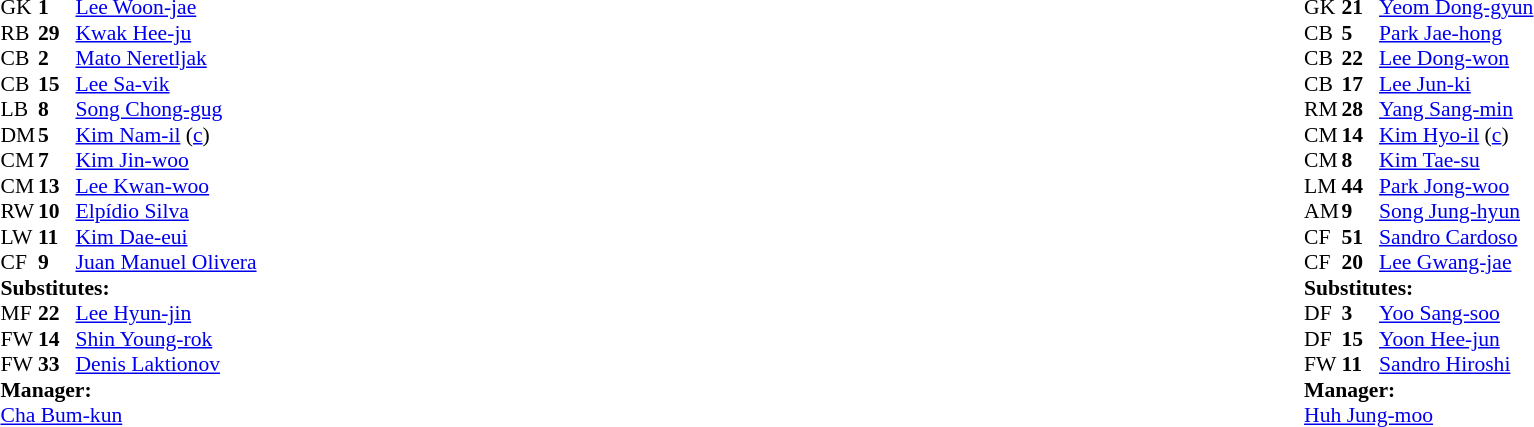<table width="100%">
<tr>
<td valign="top" width="50%"><br><table style="font-size: 90%" cellspacing="0" cellpadding="0">
<tr>
<td colspan="4"></td>
</tr>
<tr>
<th width="25"></th>
<th width="25"></th>
</tr>
<tr>
<td>GK</td>
<td><strong>1</strong></td>
<td> <a href='#'>Lee Woon-jae</a></td>
</tr>
<tr>
<td>RB</td>
<td><strong>29</strong></td>
<td> <a href='#'>Kwak Hee-ju</a></td>
</tr>
<tr>
<td>CB</td>
<td><strong>2</strong></td>
<td> <a href='#'>Mato Neretljak</a></td>
</tr>
<tr>
<td>CB</td>
<td><strong>15</strong></td>
<td> <a href='#'>Lee Sa-vik</a></td>
<td></td>
</tr>
<tr>
<td>LB</td>
<td><strong>8</strong></td>
<td> <a href='#'>Song Chong-gug</a></td>
<td></td>
<td></td>
</tr>
<tr>
<td>DM</td>
<td><strong>5</strong></td>
<td> <a href='#'>Kim Nam-il</a> (<a href='#'>c</a>)</td>
</tr>
<tr>
<td>CM</td>
<td><strong>7</strong></td>
<td> <a href='#'>Kim Jin-woo</a></td>
</tr>
<tr>
<td>CM</td>
<td><strong>13</strong></td>
<td> <a href='#'>Lee Kwan-woo</a></td>
<td></td>
<td></td>
</tr>
<tr>
<td>RW</td>
<td><strong>10</strong></td>
<td> <a href='#'>Elpídio Silva</a></td>
<td></td>
</tr>
<tr>
<td>LW</td>
<td><strong>11</strong></td>
<td> <a href='#'>Kim Dae-eui</a></td>
</tr>
<tr>
<td>CF</td>
<td><strong>9</strong></td>
<td> <a href='#'>Juan Manuel Olivera</a></td>
<td></td>
<td></td>
</tr>
<tr>
<td colspan=4><strong>Substitutes:</strong></td>
</tr>
<tr>
<td>MF</td>
<td><strong>22</strong></td>
<td> <a href='#'>Lee Hyun-jin</a></td>
<td></td>
<td></td>
</tr>
<tr>
<td>FW</td>
<td><strong>14</strong></td>
<td> <a href='#'>Shin Young-rok</a></td>
<td></td>
<td></td>
</tr>
<tr>
<td>FW</td>
<td><strong>33</strong></td>
<td> <a href='#'>Denis Laktionov</a></td>
<td></td>
<td></td>
</tr>
<tr>
<td colspan=4><strong>Manager:</strong></td>
</tr>
<tr>
<td colspan="4"> <a href='#'>Cha Bum-kun</a></td>
</tr>
</table>
</td>
<td valign="top"></td>
<td valign="top" width="50%"><br><table style="font-size: 90%" cellspacing="0" cellpadding="0" align=center>
<tr>
<td colspan="4"></td>
</tr>
<tr>
<th width="25"></th>
<th width="25"></th>
</tr>
<tr>
<td>GK</td>
<td><strong>21</strong></td>
<td> <a href='#'>Yeom Dong-gyun</a></td>
<td></td>
</tr>
<tr>
<td>CB</td>
<td><strong>5</strong></td>
<td> <a href='#'>Park Jae-hong</a></td>
</tr>
<tr>
<td>CB</td>
<td><strong>22</strong></td>
<td> <a href='#'>Lee Dong-won</a></td>
</tr>
<tr>
<td>CB</td>
<td><strong>17</strong></td>
<td> <a href='#'>Lee Jun-ki</a></td>
</tr>
<tr>
<td>RM</td>
<td><strong>28</strong></td>
<td> <a href='#'>Yang Sang-min</a></td>
</tr>
<tr>
<td>CM</td>
<td><strong>14</strong></td>
<td> <a href='#'>Kim Hyo-il</a> (<a href='#'>c</a>)</td>
</tr>
<tr>
<td>CM</td>
<td><strong>8</strong></td>
<td> <a href='#'>Kim Tae-su</a></td>
</tr>
<tr>
<td>LM</td>
<td><strong>44</strong></td>
<td> <a href='#'>Park Jong-woo</a></td>
</tr>
<tr>
<td>AM</td>
<td><strong>9</strong></td>
<td> <a href='#'>Song Jung-hyun</a></td>
<td></td>
<td></td>
</tr>
<tr>
<td>CF</td>
<td><strong>51</strong></td>
<td> <a href='#'>Sandro Cardoso</a></td>
<td></td>
<td></td>
</tr>
<tr>
<td>CF</td>
<td><strong>20</strong></td>
<td> <a href='#'>Lee Gwang-jae</a></td>
<td></td>
<td></td>
</tr>
<tr>
<td colspan=4><strong>Substitutes:</strong></td>
</tr>
<tr>
<td>DF</td>
<td><strong>3</strong></td>
<td> <a href='#'>Yoo Sang-soo</a></td>
<td></td>
<td></td>
</tr>
<tr>
<td>DF</td>
<td><strong>15</strong></td>
<td> <a href='#'>Yoon Hee-jun</a></td>
<td></td>
<td></td>
</tr>
<tr>
<td>FW</td>
<td><strong>11</strong></td>
<td> <a href='#'>Sandro Hiroshi</a></td>
<td></td>
<td></td>
</tr>
<tr>
<td colspan=4><strong>Manager:</strong></td>
</tr>
<tr>
<td colspan="4"> <a href='#'>Huh Jung-moo</a></td>
</tr>
</table>
</td>
</tr>
</table>
